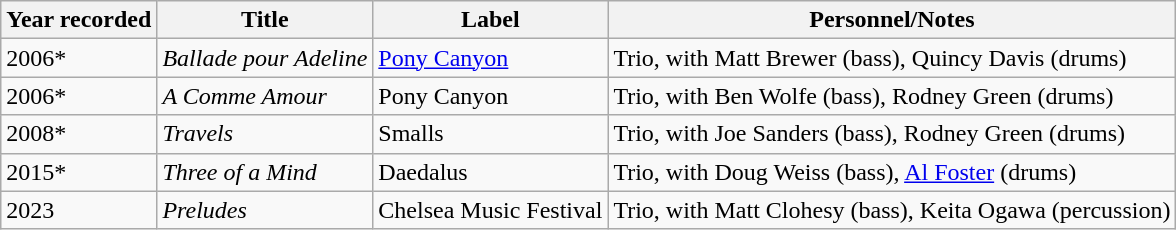<table class="wikitable sortable">
<tr>
<th>Year recorded</th>
<th>Title</th>
<th>Label</th>
<th>Personnel/Notes</th>
</tr>
<tr>
<td>2006*</td>
<td><em>Ballade pour Adeline</em></td>
<td><a href='#'>Pony Canyon</a></td>
<td>Trio, with Matt Brewer (bass), Quincy Davis (drums)</td>
</tr>
<tr>
<td>2006*</td>
<td><em>A Comme Amour</em></td>
<td>Pony Canyon</td>
<td>Trio, with Ben Wolfe (bass), Rodney Green (drums)</td>
</tr>
<tr>
<td>2008*</td>
<td><em>Travels</em></td>
<td>Smalls</td>
<td>Trio, with Joe Sanders (bass), Rodney Green (drums)</td>
</tr>
<tr>
<td>2015*</td>
<td><em>Three of a Mind</em></td>
<td>Daedalus</td>
<td>Trio, with Doug Weiss (bass), <a href='#'>Al Foster</a> (drums)</td>
</tr>
<tr>
<td>2023</td>
<td><em>Preludes</em></td>
<td>Chelsea Music Festival</td>
<td>Trio, with Matt Clohesy (bass), Keita Ogawa (percussion)</td>
</tr>
</table>
